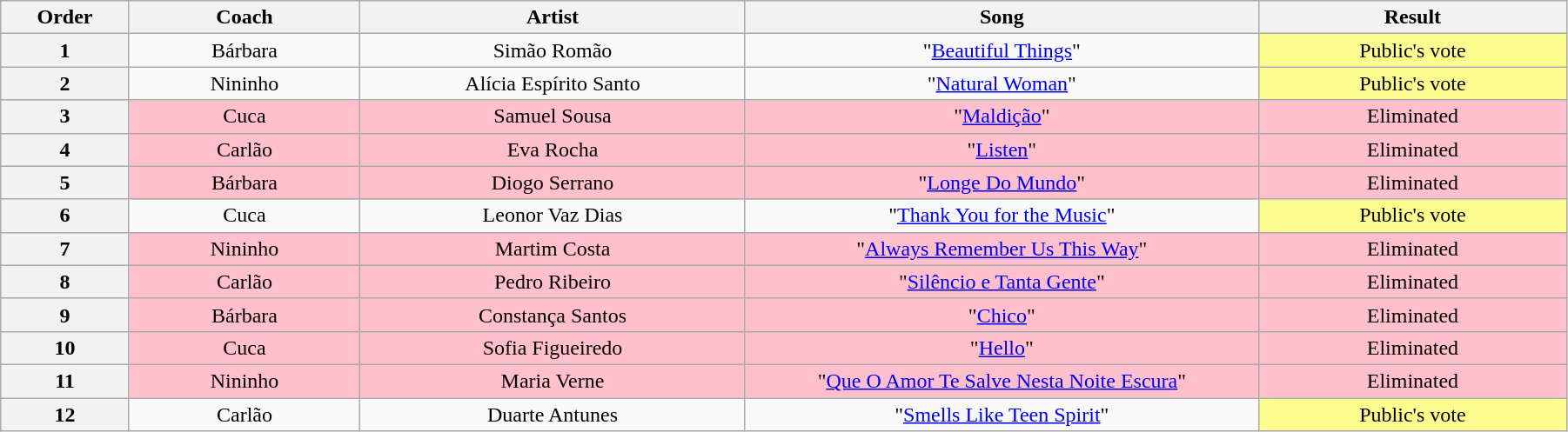<table class="wikitable" style="text-align:center; width:95%">
<tr>
<th style="width:05%">Order</th>
<th style="width:09%">Coach</th>
<th style="width:15%">Artist</th>
<th style="width:20%">Song</th>
<th style="width:12%">Result</th>
</tr>
<tr>
<th>1</th>
<td>Bárbara</td>
<td>Simão Romão</td>
<td>"<a href='#'>Beautiful Things</a>"</td>
<td style="background:#fdfc8f">Public's vote</td>
</tr>
<tr>
<th>2</th>
<td>Nininho</td>
<td>Alícia Espírito Santo</td>
<td>"<a href='#'>Natural Woman</a>"</td>
<td style="background:#fdfc8f">Public's vote</td>
</tr>
<tr style="background:pink"|>
<th>3</th>
<td>Cuca</td>
<td>Samuel Sousa</td>
<td>"<a href='#'>Maldição</a>"</td>
<td>Eliminated</td>
</tr>
<tr style="background:pink"|>
<th>4</th>
<td>Carlão</td>
<td>Eva Rocha</td>
<td>"<a href='#'>Listen</a>"</td>
<td>Eliminated</td>
</tr>
<tr style="background:pink"|>
<th>5</th>
<td>Bárbara</td>
<td>Diogo Serrano</td>
<td>"<a href='#'>Longe Do Mundo</a>"</td>
<td>Eliminated</td>
</tr>
<tr>
<th>6</th>
<td>Cuca</td>
<td>Leonor Vaz Dias</td>
<td>"<a href='#'>Thank You for the Music</a>"</td>
<td style="background:#fdfc8f">Public's vote</td>
</tr>
<tr style="background:pink"|>
<th>7</th>
<td>Nininho</td>
<td>Martim Costa</td>
<td>"<a href='#'>Always Remember Us This Way</a>"</td>
<td>Eliminated</td>
</tr>
<tr style="background:pink"|>
<th>8</th>
<td>Carlão</td>
<td>Pedro Ribeiro</td>
<td>"<a href='#'>Silêncio e Tanta Gente</a>"</td>
<td>Eliminated</td>
</tr>
<tr style="background:pink"|>
<th>9</th>
<td>Bárbara</td>
<td>Constança Santos</td>
<td>"<a href='#'>Chico</a>"</td>
<td>Eliminated</td>
</tr>
<tr style="background:pink"|>
<th>10</th>
<td>Cuca</td>
<td>Sofia Figueiredo</td>
<td>"<a href='#'>Hello</a>"</td>
<td>Eliminated</td>
</tr>
<tr style="background:pink"|>
<th>11</th>
<td>Nininho</td>
<td>Maria Verne</td>
<td>"<a href='#'>Que O Amor Te Salve Nesta Noite Escura</a>"</td>
<td>Eliminated</td>
</tr>
<tr>
<th>12</th>
<td>Carlão</td>
<td>Duarte Antunes</td>
<td>"<a href='#'>Smells Like Teen Spirit</a>"</td>
<td style="background:#fdfc8f">Public's vote</td>
</tr>
</table>
